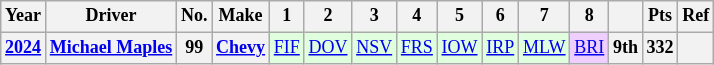<table class="wikitable" style="text-align:center; font-size:75%">
<tr>
<th>Year</th>
<th>Driver</th>
<th>No.</th>
<th>Make</th>
<th>1</th>
<th>2</th>
<th>3</th>
<th>4</th>
<th>5</th>
<th>6</th>
<th>7</th>
<th>8</th>
<th></th>
<th>Pts</th>
<th>Ref</th>
</tr>
<tr>
<th><a href='#'>2024</a></th>
<th><a href='#'>Michael Maples</a></th>
<th>99</th>
<th><a href='#'>Chevy</a></th>
<td style="background:#DFFFDF;"><a href='#'>FIF</a><br></td>
<td style="background:#DFFFDF;"><a href='#'>DOV</a><br></td>
<td style="background:#DFFFDF;"><a href='#'>NSV</a><br></td>
<td style="background:#DFFFDF;"><a href='#'>FRS</a><br></td>
<td style="background:#DFFFDF;"><a href='#'>IOW</a><br></td>
<td style="background:#DFFFDF;"><a href='#'>IRP</a><br></td>
<td style="background:#DFFFDF;"><a href='#'>MLW</a><br></td>
<td style="background:#EFCFFF;"><a href='#'>BRI</a><br></td>
<th>9th</th>
<th>332</th>
<th></th>
</tr>
</table>
